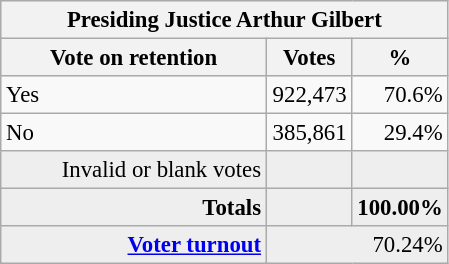<table class="wikitable" style="font-size: 95%;">
<tr style="background-color:#E9E9E9">
<th colspan=7>Presiding Justice Arthur Gilbert</th>
</tr>
<tr style="background-color:#E9E9E9">
<th style="width: 170px">Vote on retention</th>
<th style="width: 50px">Votes</th>
<th style="width: 40px">%</th>
</tr>
<tr>
<td>Yes</td>
<td align="right">922,473</td>
<td align="right">70.6%</td>
</tr>
<tr>
<td>No</td>
<td align="right">385,861</td>
<td align="right">29.4%</td>
</tr>
<tr bgcolor="#EEEEEE">
<td align="right">Invalid or blank votes</td>
<td align="right"></td>
<td align="right"></td>
</tr>
<tr bgcolor="#EEEEEE">
<td align="right"><strong>Totals</strong></td>
<td align="right"><strong></strong></td>
<td align="right"><strong>100.00%</strong></td>
</tr>
<tr bgcolor="#EEEEEE">
<td align="right"><strong><a href='#'>Voter turnout</a></strong></td>
<td colspan="2" align="right">70.24%</td>
</tr>
</table>
